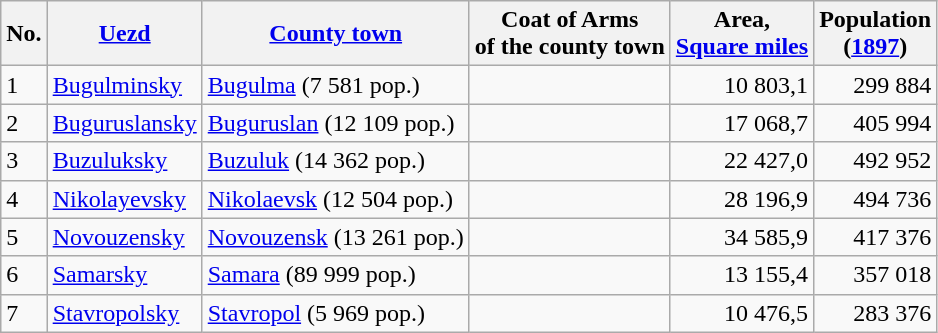<table class="wikitable">
<tr>
<th>No.</th>
<th><a href='#'>Uezd</a></th>
<th><a href='#'>County town</a></th>
<th>Coat of Arms<br>of the county town</th>
<th>Area, <br><a href='#'>Square miles</a></th>
<th>Population <br> (<a href='#'>1897</a>)</th>
</tr>
<tr>
<td>1</td>
<td><a href='#'>Bugulminsky</a></td>
<td><a href='#'>Bugulma</a> (7 581 pop.)</td>
<td style="text-align:center"></td>
<td style="text-align:right">10 803,1</td>
<td style="text-align:right">299 884</td>
</tr>
<tr>
<td>2</td>
<td><a href='#'>Buguruslansky</a></td>
<td><a href='#'>Buguruslan</a> (12 109 pop.)</td>
<td style="text-align:center"></td>
<td style="text-align:right">17 068,7</td>
<td style="text-align:right">405 994</td>
</tr>
<tr>
<td>3</td>
<td><a href='#'>Buzuluksky</a></td>
<td><a href='#'>Buzuluk</a> (14 362 pop.)</td>
<td style="text-align:center"></td>
<td style="text-align:right">22 427,0</td>
<td style="text-align:right">492 952</td>
</tr>
<tr>
<td>4</td>
<td><a href='#'>Nikolayevsky</a></td>
<td><a href='#'>Nikolaevsk</a> (12 504 pop.)</td>
<td style="text-align:center"></td>
<td style="text-align:right">28 196,9</td>
<td style="text-align:right">494 736</td>
</tr>
<tr>
<td>5</td>
<td><a href='#'>Novouzensky</a></td>
<td><a href='#'>Novouzensk</a> (13 261 pop.)</td>
<td style="text-align:center"></td>
<td style="text-align:right">34 585,9</td>
<td style="text-align:right">417 376</td>
</tr>
<tr>
<td>6</td>
<td><a href='#'>Samarsky</a></td>
<td><a href='#'>Samara</a> (89 999 pop.)</td>
<td style="text-align:center"></td>
<td style="text-align:right">13 155,4</td>
<td style="text-align:right">357 018</td>
</tr>
<tr>
<td>7</td>
<td><a href='#'>Stavropolsky</a></td>
<td><a href='#'>Stavropol</a> (5 969 pop.)</td>
<td style="text-align:center"></td>
<td style="text-align:right">10 476,5</td>
<td style="text-align:right">283 376</td>
</tr>
</table>
